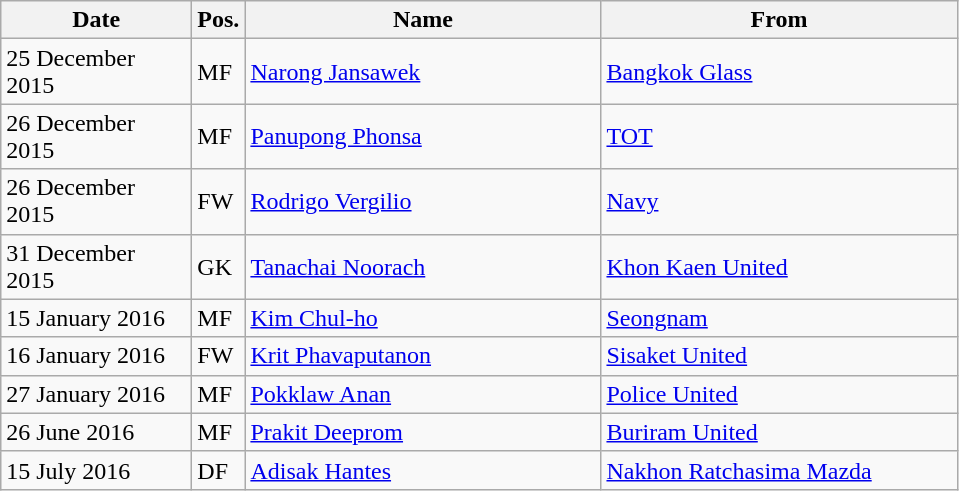<table class="wikitable">
<tr>
<th width="120">Date</th>
<th>Pos.</th>
<th width="230">Name</th>
<th width="230">From</th>
</tr>
<tr>
<td>25 December 2015</td>
<td>MF</td>
<td> <a href='#'>Narong Jansawek</a></td>
<td> <a href='#'>Bangkok Glass</a></td>
</tr>
<tr>
<td>26 December 2015</td>
<td>MF</td>
<td> <a href='#'>Panupong Phonsa</a></td>
<td> <a href='#'>TOT</a></td>
</tr>
<tr>
<td>26 December 2015</td>
<td>FW</td>
<td> <a href='#'>Rodrigo Vergilio</a></td>
<td> <a href='#'>Navy</a></td>
</tr>
<tr>
<td>31 December 2015</td>
<td>GK</td>
<td> <a href='#'>Tanachai Noorach</a></td>
<td> <a href='#'>Khon Kaen United</a></td>
</tr>
<tr>
<td>15 January 2016</td>
<td>MF</td>
<td> <a href='#'>Kim Chul-ho</a></td>
<td> <a href='#'>Seongnam</a></td>
</tr>
<tr>
<td>16 January 2016</td>
<td>FW</td>
<td> <a href='#'>Krit Phavaputanon</a></td>
<td> <a href='#'>Sisaket United</a></td>
</tr>
<tr>
<td>27 January 2016</td>
<td>MF</td>
<td> <a href='#'>Pokklaw Anan</a></td>
<td> <a href='#'>Police United</a></td>
</tr>
<tr>
<td>26 June 2016</td>
<td>MF</td>
<td> <a href='#'>Prakit Deeprom</a></td>
<td> <a href='#'>Buriram United</a></td>
</tr>
<tr>
<td>15 July 2016</td>
<td>DF</td>
<td> <a href='#'>Adisak Hantes</a></td>
<td> <a href='#'>Nakhon Ratchasima Mazda</a></td>
</tr>
</table>
